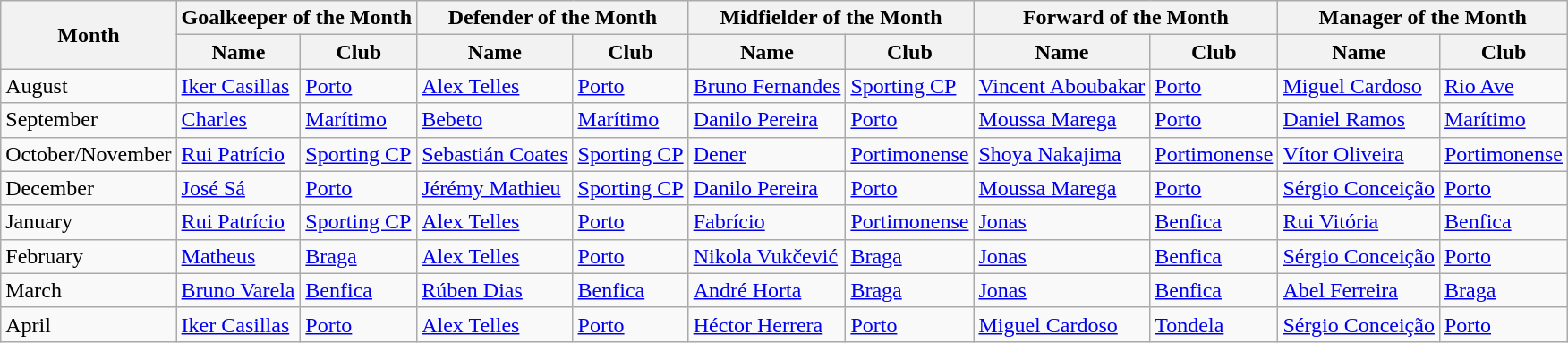<table class="wikitable sortable">
<tr>
<th rowspan=2>Month</th>
<th colspan=2>Goalkeeper of the Month</th>
<th colspan=2>Defender of the Month</th>
<th colspan=2>Midfielder of the Month</th>
<th colspan=2>Forward of the Month</th>
<th colspan=2>Manager of the Month</th>
</tr>
<tr>
<th>Name</th>
<th>Club</th>
<th>Name</th>
<th>Club</th>
<th>Name</th>
<th>Club</th>
<th>Name</th>
<th>Club</th>
<th>Name</th>
<th>Club</th>
</tr>
<tr>
<td>August</td>
<td> <a href='#'>Iker Casillas</a></td>
<td><a href='#'>Porto</a></td>
<td> <a href='#'>Alex Telles</a></td>
<td><a href='#'>Porto</a></td>
<td> <a href='#'>Bruno Fernandes</a></td>
<td><a href='#'>Sporting CP</a></td>
<td> <a href='#'>Vincent Aboubakar</a></td>
<td><a href='#'>Porto</a></td>
<td> <a href='#'>Miguel Cardoso</a></td>
<td><a href='#'>Rio Ave</a></td>
</tr>
<tr>
<td>September</td>
<td> <a href='#'>Charles</a></td>
<td><a href='#'>Marítimo</a></td>
<td> <a href='#'>Bebeto</a></td>
<td><a href='#'>Marítimo</a></td>
<td> <a href='#'>Danilo Pereira</a></td>
<td><a href='#'>Porto</a></td>
<td> <a href='#'>Moussa Marega</a></td>
<td><a href='#'>Porto</a></td>
<td> <a href='#'>Daniel Ramos</a></td>
<td><a href='#'>Marítimo</a></td>
</tr>
<tr>
<td>October/November</td>
<td> <a href='#'>Rui Patrício</a></td>
<td><a href='#'>Sporting CP</a></td>
<td> <a href='#'>Sebastián Coates</a></td>
<td><a href='#'>Sporting CP</a></td>
<td> <a href='#'>Dener</a></td>
<td><a href='#'>Portimonense</a></td>
<td> <a href='#'>Shoya Nakajima</a></td>
<td><a href='#'>Portimonense</a></td>
<td> <a href='#'>Vítor Oliveira</a></td>
<td><a href='#'>Portimonense</a></td>
</tr>
<tr>
<td>December</td>
<td> <a href='#'>José Sá</a></td>
<td><a href='#'>Porto</a></td>
<td> <a href='#'>Jérémy Mathieu</a></td>
<td><a href='#'>Sporting CP</a></td>
<td> <a href='#'>Danilo Pereira</a></td>
<td><a href='#'>Porto</a></td>
<td> <a href='#'>Moussa Marega</a></td>
<td><a href='#'>Porto</a></td>
<td> <a href='#'>Sérgio Conceição</a></td>
<td><a href='#'>Porto</a></td>
</tr>
<tr>
<td>January</td>
<td> <a href='#'>Rui Patrício</a></td>
<td><a href='#'>Sporting CP</a></td>
<td> <a href='#'>Alex Telles</a></td>
<td><a href='#'>Porto</a></td>
<td> <a href='#'>Fabrício</a></td>
<td><a href='#'>Portimonense</a></td>
<td> <a href='#'>Jonas</a></td>
<td><a href='#'>Benfica</a></td>
<td> <a href='#'>Rui Vitória</a></td>
<td><a href='#'>Benfica</a></td>
</tr>
<tr>
<td>February</td>
<td> <a href='#'>Matheus</a></td>
<td><a href='#'>Braga</a></td>
<td> <a href='#'>Alex Telles</a></td>
<td><a href='#'>Porto</a></td>
<td> <a href='#'>Nikola Vukčević</a></td>
<td><a href='#'>Braga</a></td>
<td> <a href='#'>Jonas</a></td>
<td><a href='#'>Benfica</a></td>
<td> <a href='#'>Sérgio Conceição</a></td>
<td><a href='#'>Porto</a></td>
</tr>
<tr>
<td>March</td>
<td> <a href='#'>Bruno Varela</a></td>
<td><a href='#'>Benfica</a></td>
<td> <a href='#'>Rúben Dias</a></td>
<td><a href='#'>Benfica</a></td>
<td> <a href='#'>André Horta</a></td>
<td><a href='#'>Braga</a></td>
<td> <a href='#'>Jonas</a></td>
<td><a href='#'>Benfica</a></td>
<td> <a href='#'>Abel Ferreira</a></td>
<td><a href='#'>Braga</a></td>
</tr>
<tr>
<td>April</td>
<td> <a href='#'>Iker Casillas</a></td>
<td><a href='#'>Porto</a></td>
<td> <a href='#'>Alex Telles</a></td>
<td><a href='#'>Porto</a></td>
<td> <a href='#'>Héctor Herrera</a></td>
<td><a href='#'>Porto</a></td>
<td> <a href='#'>Miguel Cardoso</a></td>
<td><a href='#'>Tondela</a></td>
<td> <a href='#'>Sérgio Conceição</a></td>
<td><a href='#'>Porto</a></td>
</tr>
</table>
